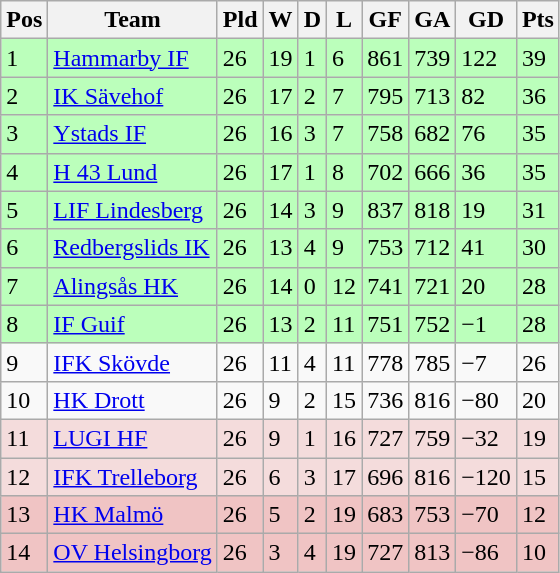<table class="wikitable">
<tr>
<th><span>Pos</span></th>
<th>Team</th>
<th><span>Pld</span></th>
<th><span>W</span></th>
<th><span>D</span></th>
<th><span>L</span></th>
<th><span>GF</span></th>
<th><span>GA</span></th>
<th><span>GD</span></th>
<th><span>Pts</span></th>
</tr>
<tr style="background:#bbffbb">
<td>1</td>
<td><a href='#'>Hammarby IF</a></td>
<td>26</td>
<td>19</td>
<td>1</td>
<td>6</td>
<td>861</td>
<td>739</td>
<td>122</td>
<td>39</td>
</tr>
<tr style="background:#bbffbb">
<td>2</td>
<td><a href='#'>IK Sävehof</a></td>
<td>26</td>
<td>17</td>
<td>2</td>
<td>7</td>
<td>795</td>
<td>713</td>
<td>82</td>
<td>36</td>
</tr>
<tr style="background:#bbffbb">
<td>3</td>
<td><a href='#'>Ystads IF</a></td>
<td>26</td>
<td>16</td>
<td>3</td>
<td>7</td>
<td>758</td>
<td>682</td>
<td>76</td>
<td>35</td>
</tr>
<tr style="background:#bbffbb">
<td>4</td>
<td><a href='#'>H 43 Lund</a></td>
<td>26</td>
<td>17</td>
<td>1</td>
<td>8</td>
<td>702</td>
<td>666</td>
<td>36</td>
<td>35</td>
</tr>
<tr style="background:#bbffbb">
<td>5</td>
<td><a href='#'>LIF Lindesberg</a></td>
<td>26</td>
<td>14</td>
<td>3</td>
<td>9</td>
<td>837</td>
<td>818</td>
<td>19</td>
<td>31</td>
</tr>
<tr style="background:#bbffbb">
<td>6</td>
<td><a href='#'>Redbergslids IK</a></td>
<td>26</td>
<td>13</td>
<td>4</td>
<td>9</td>
<td>753</td>
<td>712</td>
<td>41</td>
<td>30</td>
</tr>
<tr style="background:#bbffbb">
<td>7</td>
<td><a href='#'>Alingsås HK</a></td>
<td>26</td>
<td>14</td>
<td>0</td>
<td>12</td>
<td>741</td>
<td>721</td>
<td>20</td>
<td>28</td>
</tr>
<tr style="background:#bbffbb">
<td>8</td>
<td><a href='#'>IF Guif</a></td>
<td>26</td>
<td>13</td>
<td>2</td>
<td>11</td>
<td>751</td>
<td>752</td>
<td>−1</td>
<td>28</td>
</tr>
<tr>
<td>9</td>
<td><a href='#'>IFK Skövde</a></td>
<td>26</td>
<td>11</td>
<td>4</td>
<td>11</td>
<td>778</td>
<td>785</td>
<td>−7</td>
<td>26</td>
</tr>
<tr>
<td>10</td>
<td><a href='#'>HK Drott</a></td>
<td>26</td>
<td>9</td>
<td>2</td>
<td>15</td>
<td>736</td>
<td>816</td>
<td>−80</td>
<td>20</td>
</tr>
<tr style="background:#f4dcdc">
<td>11</td>
<td><a href='#'>LUGI HF</a></td>
<td>26</td>
<td>9</td>
<td>1</td>
<td>16</td>
<td>727</td>
<td>759</td>
<td>−32</td>
<td>19</td>
</tr>
<tr style="background:#f4dcdc">
<td>12</td>
<td><a href='#'>IFK Trelleborg</a></td>
<td>26</td>
<td>6</td>
<td>3</td>
<td>17</td>
<td>696</td>
<td>816</td>
<td>−120</td>
<td>15</td>
</tr>
<tr style="background:#f0c4c4">
<td>13</td>
<td><a href='#'>HK Malmö</a></td>
<td>26</td>
<td>5</td>
<td>2</td>
<td>19</td>
<td>683</td>
<td>753</td>
<td>−70</td>
<td>12</td>
</tr>
<tr style="background:#f0c4c4">
<td>14</td>
<td><a href='#'>OV Helsingborg</a></td>
<td>26</td>
<td>3</td>
<td>4</td>
<td>19</td>
<td>727</td>
<td>813</td>
<td>−86</td>
<td>10</td>
</tr>
</table>
